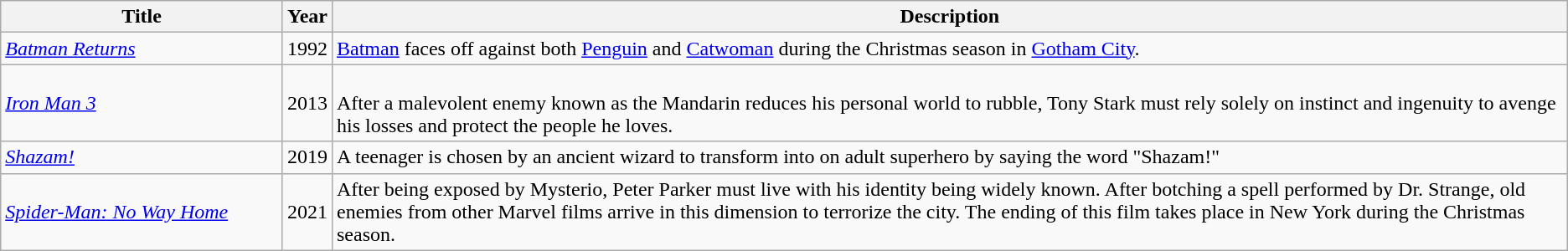<table class="wikitable sortable">
<tr>
<th width="18%">Title</th>
<th>Year</th>
<th class="unsortable">Description</th>
</tr>
<tr>
<td><em><a href='#'>Batman Returns</a></em></td>
<td>1992</td>
<td><a href='#'>Batman</a> faces off against both <a href='#'>Penguin</a> and <a href='#'>Catwoman</a> during the Christmas season in <a href='#'>Gotham City</a>.</td>
</tr>
<tr>
<td><em><a href='#'>Iron Man 3</a></em></td>
<td>2013</td>
<td><br>After a malevolent enemy known as the Mandarin reduces his personal world to rubble, Tony Stark must rely solely on instinct and ingenuity to avenge his losses and protect the people he loves.</td>
</tr>
<tr>
<td><em><a href='#'>Shazam!</a></em></td>
<td>2019</td>
<td>A teenager is chosen by an ancient wizard to transform into on adult superhero by saying the word "Shazam!"</td>
</tr>
<tr>
<td><em><a href='#'>Spider-Man: No Way Home</a></em></td>
<td>2021</td>
<td>After being exposed by Mysterio, Peter Parker must live with his identity being widely known. After botching a spell performed by Dr. Strange, old enemies from other Marvel films arrive in this dimension to terrorize the city. The ending of this film takes place in New York during the Christmas season.</td>
</tr>
</table>
